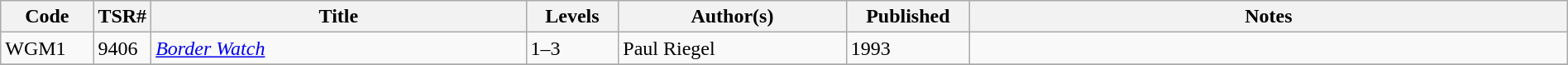<table class="wikitable" style="width: 100%">
<tr>
<th scope="col" style="width: 6%;">Code</th>
<th>TSR#</th>
<th scope="col" style="width: 25%;">Title</th>
<th scope="col" style="width: 6%;">Levels</th>
<th scope="col" style="width: 15%;">Author(s)</th>
<th scope="col" style="width: 8%;">Published</th>
<th scope="col" style="width: 40%;">Notes</th>
</tr>
<tr>
<td>WGM1</td>
<td>9406</td>
<td><em><a href='#'>Border Watch</a></em></td>
<td>1–3</td>
<td>Paul Riegel</td>
<td>1993</td>
<td> </td>
</tr>
<tr>
</tr>
</table>
